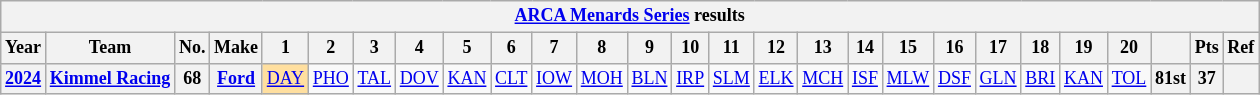<table class="wikitable" style="text-align:center; font-size:75%">
<tr>
<th colspan="27"><a href='#'>ARCA Menards Series</a> results</th>
</tr>
<tr>
<th>Year</th>
<th>Team</th>
<th>No.</th>
<th>Make</th>
<th>1</th>
<th>2</th>
<th>3</th>
<th>4</th>
<th>5</th>
<th>6</th>
<th>7</th>
<th>8</th>
<th>9</th>
<th>10</th>
<th>11</th>
<th>12</th>
<th>13</th>
<th>14</th>
<th>15</th>
<th>16</th>
<th>17</th>
<th>18</th>
<th>19</th>
<th>20</th>
<th></th>
<th>Pts</th>
<th>Ref</th>
</tr>
<tr>
<th><a href='#'>2024</a></th>
<th><a href='#'>Kimmel Racing</a></th>
<th>68</th>
<th><a href='#'>Ford</a></th>
<td style="background:#FFDF9F;"><a href='#'>DAY</a><br></td>
<td><a href='#'>PHO</a></td>
<td><a href='#'>TAL</a></td>
<td><a href='#'>DOV</a></td>
<td><a href='#'>KAN</a></td>
<td><a href='#'>CLT</a></td>
<td><a href='#'>IOW</a></td>
<td><a href='#'>MOH</a></td>
<td><a href='#'>BLN</a></td>
<td><a href='#'>IRP</a></td>
<td><a href='#'>SLM</a></td>
<td><a href='#'>ELK</a></td>
<td><a href='#'>MCH</a></td>
<td><a href='#'>ISF</a></td>
<td><a href='#'>MLW</a></td>
<td><a href='#'>DSF</a></td>
<td><a href='#'>GLN</a></td>
<td><a href='#'>BRI</a></td>
<td><a href='#'>KAN</a></td>
<td><a href='#'>TOL</a></td>
<th>81st</th>
<th>37</th>
<th></th>
</tr>
</table>
